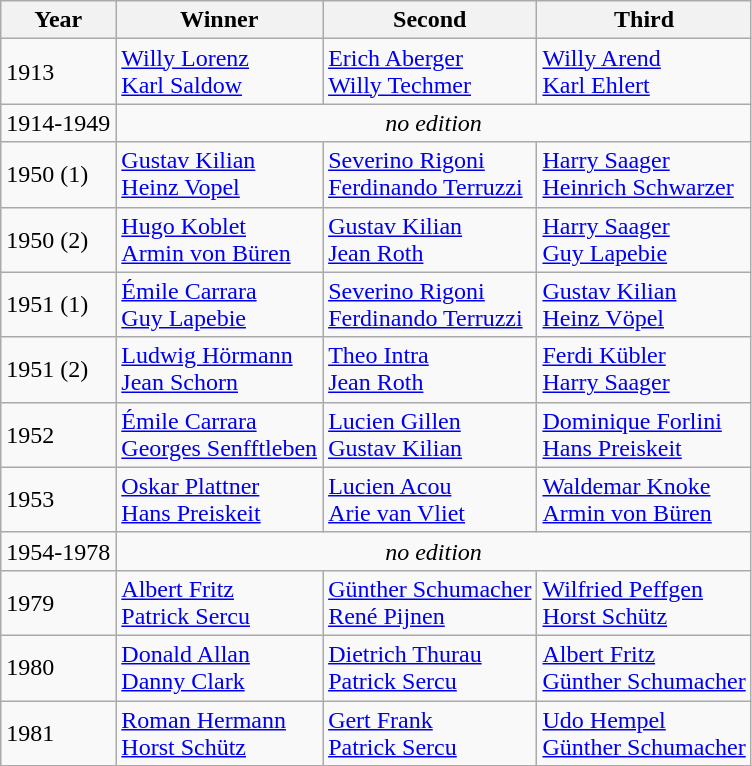<table style="margin-bottom: 10px;" data-cx-mt-provider="Apertium" class="wikitable">
<tr>
<th>Year</th>
<th>Winner</th>
<th>Second</th>
<th>Third</th>
</tr>
<tr>
<td>1913</td>
<td> <a href='#'>Willy Lorenz</a><br> <a href='#'>Karl Saldow</a></td>
<td> <a href='#'>Erich Aberger</a><br> <a href='#'>Willy Techmer</a></td>
<td> <a href='#'>Willy Arend</a><br> <a href='#'>Karl Ehlert</a></td>
</tr>
<tr>
<td>1914-1949</td>
<td colspan=3; align=center><em>no edition</em></td>
</tr>
<tr>
<td>1950 (1)</td>
<td> <a href='#'>Gustav Kilian</a><br> <a href='#'>Heinz Vopel</a></td>
<td> <a href='#'>Severino Rigoni</a><br> <a href='#'>Ferdinando Terruzzi</a></td>
<td> <a href='#'>Harry Saager</a><br> <a href='#'>Heinrich Schwarzer</a></td>
</tr>
<tr>
<td>1950 (2)</td>
<td> <a href='#'>Hugo Koblet</a><br> <a href='#'>Armin von Büren</a></td>
<td> <a href='#'>Gustav Kilian</a><br> <a href='#'>Jean Roth</a></td>
<td> <a href='#'>Harry Saager</a><br> <a href='#'>Guy Lapebie</a></td>
</tr>
<tr>
<td>1951 (1)</td>
<td> <a href='#'>Émile Carrara</a><br> <a href='#'>Guy Lapebie</a></td>
<td> <a href='#'>Severino Rigoni</a><br> <a href='#'>Ferdinando Terruzzi</a></td>
<td> <a href='#'>Gustav Kilian</a><br> <a href='#'>Heinz Vöpel</a></td>
</tr>
<tr>
<td>1951 (2)</td>
<td> <a href='#'>Ludwig Hörmann</a><br> <a href='#'>Jean Schorn</a></td>
<td> <a href='#'>Theo Intra</a><br> <a href='#'>Jean Roth</a></td>
<td> <a href='#'>Ferdi Kübler</a><br> <a href='#'>Harry Saager</a></td>
</tr>
<tr>
<td>1952</td>
<td> <a href='#'>Émile Carrara</a><br> <a href='#'>Georges Senfftleben</a></td>
<td> <a href='#'>Lucien Gillen</a><br> <a href='#'>Gustav Kilian</a></td>
<td> <a href='#'>Dominique Forlini</a><br> <a href='#'>Hans Preiskeit</a></td>
</tr>
<tr>
<td>1953</td>
<td> <a href='#'>Oskar Plattner</a><br> <a href='#'>Hans Preiskeit</a></td>
<td> <a href='#'>Lucien Acou</a><br> <a href='#'>Arie van Vliet</a></td>
<td> <a href='#'>Waldemar Knoke</a><br> <a href='#'>Armin von Büren</a></td>
</tr>
<tr>
<td>1954-1978</td>
<td colspan=3; align=center><em>no edition</em></td>
</tr>
<tr>
<td>1979</td>
<td> <a href='#'>Albert Fritz</a><br> <a href='#'>Patrick Sercu</a></td>
<td> <a href='#'>Günther Schumacher</a><br> <a href='#'>René Pijnen</a></td>
<td> <a href='#'>Wilfried Peffgen</a><br> <a href='#'>Horst Schütz</a></td>
</tr>
<tr>
<td>1980</td>
<td> <a href='#'>Donald Allan</a><br> <a href='#'>Danny Clark</a></td>
<td> <a href='#'>Dietrich Thurau</a><br> <a href='#'>Patrick Sercu</a></td>
<td> <a href='#'>Albert Fritz</a><br> <a href='#'>Günther Schumacher</a></td>
</tr>
<tr>
<td>1981</td>
<td> <a href='#'>Roman Hermann</a><br> <a href='#'>Horst Schütz</a></td>
<td> <a href='#'>Gert Frank</a><br> <a href='#'>Patrick Sercu</a></td>
<td> <a href='#'>Udo Hempel</a><br> <a href='#'>Günther Schumacher</a></td>
</tr>
</table>
